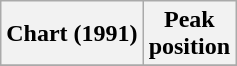<table class="wikitable sortable plainrowheaders">
<tr>
<th>Chart (1991)</th>
<th>Peak<br>position</th>
</tr>
<tr>
</tr>
</table>
